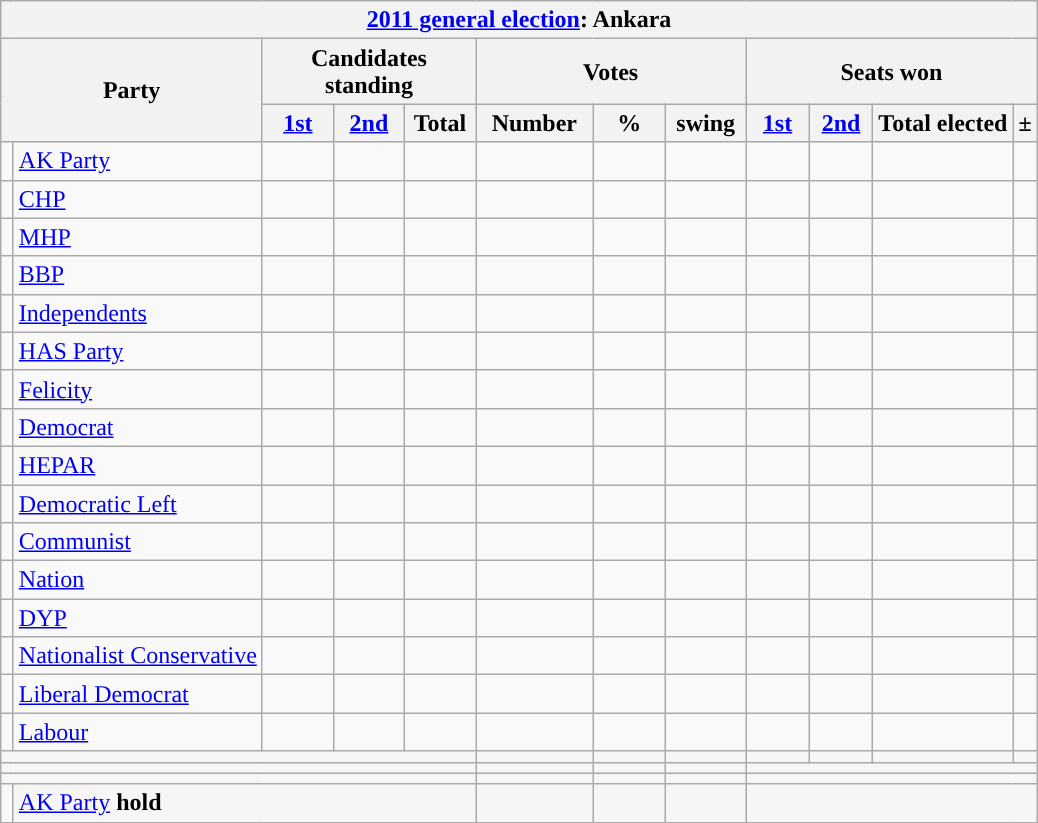<table class="wikitable">
<tr>
<th colspan="14"><a href='#'>2011 general election</a>: Ankara</th>
</tr>
<tr>
<th colspan="2" rowspan="2">Party</th>
<th colspan="3">Candidates standing</th>
<th colspan="3">Votes</th>
<th colspan="4">Seats won</th>
</tr>
<tr>
<th width="40px"><a href='#'>1st</a></th>
<th width="40px"><a href='#'>2nd</a></th>
<th width="40px">Total</th>
<th width="71px">Number</th>
<th width="41px">%</th>
<th width="46px">swing</th>
<th width="35px"><a href='#'>1st</a></th>
<th width="35px"><a href='#'>2nd</a></th>
<th>Total elected</th>
<th>±</th>
</tr>
<tr>
<td style="width:1px; background: "></td>
<td><a href='#'>AK Party</a></td>
<td></td>
<td></td>
<td></td>
<td></td>
<td></td>
<td></td>
<td></td>
<td></td>
<td></td>
<td></td>
</tr>
<tr>
<td style="width:1px; background: "></td>
<td><a href='#'>CHP</a></td>
<td></td>
<td></td>
<td></td>
<td></td>
<td></td>
<td></td>
<td></td>
<td></td>
<td></td>
<td></td>
</tr>
<tr>
<td style="width:1px; background: "></td>
<td><a href='#'>MHP</a></td>
<td></td>
<td></td>
<td></td>
<td></td>
<td></td>
<td></td>
<td></td>
<td></td>
<td></td>
<td></td>
</tr>
<tr>
<td style="width:1px; background: "></td>
<td><a href='#'>BBP</a></td>
<td></td>
<td></td>
<td></td>
<td></td>
<td></td>
<td></td>
<td></td>
<td></td>
<td></td>
<td></td>
</tr>
<tr>
<td style="width:1px; background: "></td>
<td><a href='#'>Independents</a></td>
<td></td>
<td></td>
<td></td>
<td></td>
<td></td>
<td></td>
<td></td>
<td></td>
<td></td>
<td></td>
</tr>
<tr>
<td style="width:1px; background: "></td>
<td><a href='#'>HAS Party</a></td>
<td></td>
<td></td>
<td></td>
<td></td>
<td></td>
<td></td>
<td></td>
<td></td>
<td></td>
<td></td>
</tr>
<tr>
<td style="width:1px; background: "></td>
<td><a href='#'>Felicity</a></td>
<td></td>
<td></td>
<td></td>
<td></td>
<td></td>
<td></td>
<td></td>
<td></td>
<td></td>
<td></td>
</tr>
<tr>
<td style="width:1px; background: "></td>
<td><a href='#'>Democrat</a></td>
<td></td>
<td></td>
<td></td>
<td></td>
<td></td>
<td></td>
<td></td>
<td></td>
<td></td>
<td></td>
</tr>
<tr>
<td style="width:1px; background: "></td>
<td><a href='#'>HEPAR</a></td>
<td></td>
<td></td>
<td></td>
<td></td>
<td></td>
<td></td>
<td></td>
<td></td>
<td></td>
<td></td>
</tr>
<tr>
<td style="width:1px; background: "></td>
<td><a href='#'>Democratic Left</a></td>
<td></td>
<td></td>
<td></td>
<td></td>
<td></td>
<td></td>
<td></td>
<td></td>
<td></td>
<td></td>
</tr>
<tr>
<td style="width:1px; background: "></td>
<td><a href='#'>Communist</a></td>
<td></td>
<td></td>
<td></td>
<td></td>
<td></td>
<td></td>
<td></td>
<td></td>
<td></td>
<td></td>
</tr>
<tr>
<td style="width:1px; background: "></td>
<td><a href='#'>Nation</a></td>
<td></td>
<td></td>
<td></td>
<td></td>
<td></td>
<td></td>
<td></td>
<td></td>
<td></td>
<td></td>
</tr>
<tr>
<td style="width:1px; background: "></td>
<td><a href='#'>DYP</a></td>
<td></td>
<td></td>
<td></td>
<td></td>
<td></td>
<td></td>
<td></td>
<td></td>
<td></td>
<td></td>
</tr>
<tr>
<td style="width:1px; background: "></td>
<td><a href='#'>Nationalist Conservative</a></td>
<td></td>
<td></td>
<td></td>
<td></td>
<td></td>
<td></td>
<td></td>
<td></td>
<td></td>
<td></td>
</tr>
<tr>
<td style="width:1px; background: "></td>
<td><a href='#'>Liberal Democrat</a></td>
<td></td>
<td></td>
<td></td>
<td></td>
<td></td>
<td></td>
<td></td>
<td></td>
<td></td>
<td></td>
</tr>
<tr>
<td style="width:1px; background: "></td>
<td><a href='#'>Labour</a></td>
<td></td>
<td></td>
<td></td>
<td></td>
<td></td>
<td></td>
<td></td>
<td></td>
<td></td>
<td></td>
</tr>
<tr>
<td style="background: #F6F6F6" colspan="5"></td>
<td style="background: #F6F6F6"></td>
<td style="background: #F6F6F6"></td>
<td style="background: #F6F6F6"></td>
<td style="background: #F6F6F6"></td>
<td style="background: #F6F6F6"></td>
<td style="background: #F6F6F6"></td>
<td style="background: #F6F6F6"></td>
</tr>
<tr>
<td style="background: #F6F6F6" colspan="5"></td>
<td style="background: #F6F6F6"></td>
<td style="background: #F6F6F6"></td>
<td style="background: #F6F6F6"></td>
<td style="background: #F6F6F6" colspan="4"></td>
</tr>
<tr>
<td style="background: #F6F6F6" colspan="5"></td>
<td style="background: #F6F6F6"></td>
<td style="background: #F6F6F6"></td>
<td style="background: #F6F6F6"></td>
<td style="background: #F6F6F6" colspan="4"></td>
</tr>
<tr>
<td style="width:1px; background: "></td>
<td style="background: #F6F6F6" colspan="4"><a href='#'>AK Party</a> <strong>hold</strong> </td>
<td style="background: #F6F6F6"></td>
<td style="background: #F6F6F6"></td>
<td style="background: #F6F6F6"></td>
<td style="background: #F6F6F6" colspan="5"></td>
</tr>
</table>
